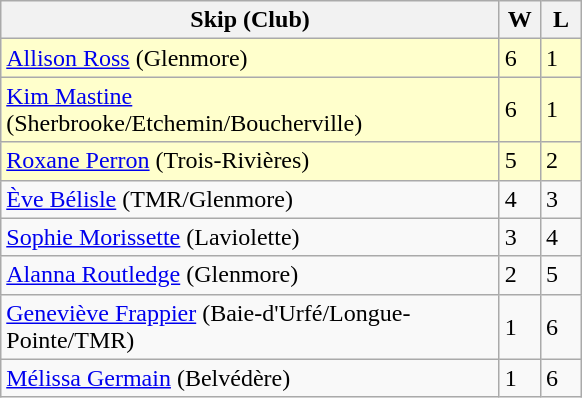<table class=wikitable>
<tr>
<th width=325>Skip (Club)</th>
<th width=20>W</th>
<th width=20>L</th>
</tr>
<tr bgcolor=#ffffcc>
<td><a href='#'>Allison Ross</a> (Glenmore)</td>
<td>6</td>
<td>1</td>
</tr>
<tr bgcolor=#ffffcc>
<td><a href='#'>Kim Mastine</a> (Sherbrooke/Etchemin/Boucherville)</td>
<td>6</td>
<td>1</td>
</tr>
<tr bgcolor=#ffffcc>
<td><a href='#'>Roxane Perron</a> (Trois-Rivières)</td>
<td>5</td>
<td>2</td>
</tr>
<tr>
<td><a href='#'>Ève Bélisle</a> (TMR/Glenmore)</td>
<td>4</td>
<td>3</td>
</tr>
<tr>
<td><a href='#'>Sophie Morissette</a> (Laviolette)</td>
<td>3</td>
<td>4</td>
</tr>
<tr>
<td><a href='#'>Alanna Routledge</a> (Glenmore)</td>
<td>2</td>
<td>5</td>
</tr>
<tr>
<td><a href='#'>Geneviève Frappier</a> (Baie-d'Urfé/Longue-Pointe/TMR)</td>
<td>1</td>
<td>6</td>
</tr>
<tr>
<td><a href='#'>Mélissa Germain</a> (Belvédère)</td>
<td>1</td>
<td>6</td>
</tr>
</table>
